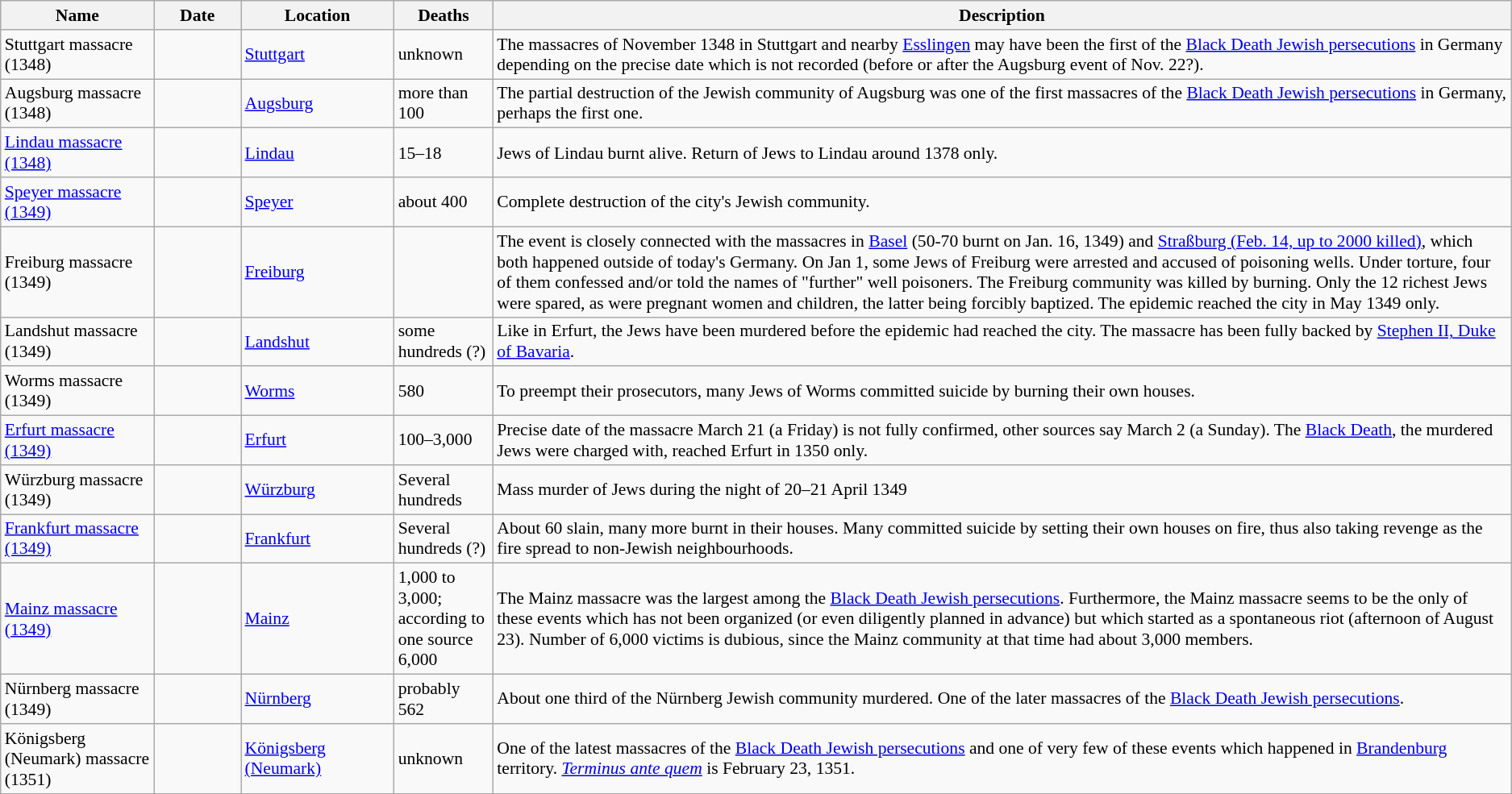<table class="sortable wikitable" style="font-size:90%;">
<tr>
<th style="width:120px;">Name</th>
<th style="width:65px;">Date</th>
<th style="width:120px;">Location</th>
<th style="width:75px;">Deaths</th>
<th class="unsortable">Description</th>
</tr>
<tr>
<td>Stuttgart massacre (1348)</td>
<td></td>
<td><a href='#'>Stuttgart</a></td>
<td>unknown</td>
<td>The massacres of November 1348 in Stuttgart and nearby <a href='#'>Esslingen</a> may have been the first of the <a href='#'>Black Death Jewish persecutions</a> in Germany depending on the precise date which is not recorded (before or after the Augsburg event of Nov. 22?).</td>
</tr>
<tr>
<td>Augsburg massacre (1348)</td>
<td></td>
<td><a href='#'>Augsburg</a></td>
<td>more than 100</td>
<td>The partial destruction of the Jewish community of Augsburg was one of the first massacres of the <a href='#'>Black Death Jewish persecutions</a> in Germany, perhaps the first one.</td>
</tr>
<tr>
<td><a href='#'>Lindau massacre (1348)</a></td>
<td></td>
<td><a href='#'>Lindau</a></td>
<td>15–18</td>
<td>Jews of Lindau burnt alive. Return of Jews to Lindau around 1378 only.</td>
</tr>
<tr>
<td><a href='#'>Speyer massacre (1349)</a></td>
<td></td>
<td><a href='#'>Speyer</a></td>
<td>about 400</td>
<td>Complete destruction of the city's Jewish community.</td>
</tr>
<tr>
<td>Freiburg massacre (1349)</td>
<td></td>
<td><a href='#'>Freiburg</a></td>
<td></td>
<td>The event is closely connected with the massacres in <a href='#'>Basel</a> (50-70 burnt on Jan. 16, 1349) and <a href='#'>Straßburg (Feb. 14, up to 2000 killed)</a>, which both happened outside of today's Germany. On Jan 1, some Jews of Freiburg were arrested and accused of poisoning wells. Under torture, four of them confessed and/or told the names of "further" well poisoners. The Freiburg community was killed by burning. Only the 12 richest Jews were spared, as were pregnant women and children, the latter being forcibly baptized. The epidemic reached the city in May 1349 only.</td>
</tr>
<tr>
<td>Landshut massacre (1349)</td>
<td></td>
<td><a href='#'>Landshut</a></td>
<td>some hundreds (?)</td>
<td>Like in Erfurt, the Jews have been murdered before the epidemic had reached the city. The massacre has been fully backed by <a href='#'>Stephen II, Duke of Bavaria</a>.</td>
</tr>
<tr>
<td>Worms massacre (1349)</td>
<td></td>
<td><a href='#'>Worms</a></td>
<td>580</td>
<td>To preempt their prosecutors, many Jews of Worms committed suicide by burning their own houses.</td>
</tr>
<tr>
<td><a href='#'>Erfurt massacre (1349)</a></td>
<td></td>
<td><a href='#'>Erfurt</a></td>
<td>100–3,000</td>
<td>Precise date of the massacre March 21 (a Friday) is not fully confirmed, other sources say March 2 (a Sunday). The <a href='#'>Black Death</a>, the murdered Jews were charged with, reached Erfurt in 1350 only.</td>
</tr>
<tr>
<td>Würzburg massacre (1349)</td>
<td></td>
<td><a href='#'>Würzburg</a></td>
<td>Several hundreds</td>
<td>Mass murder of Jews during the night of 20–21 April 1349</td>
</tr>
<tr>
<td><a href='#'>Frankfurt massacre (1349)</a></td>
<td></td>
<td><a href='#'>Frankfurt</a></td>
<td>Several hundreds (?)</td>
<td>About 60 slain, many more burnt in their houses. Many committed suicide by setting their own houses on fire, thus also taking revenge as the fire spread to non-Jewish neighbourhoods.</td>
</tr>
<tr>
<td><a href='#'>Mainz massacre (1349)</a></td>
<td></td>
<td><a href='#'>Mainz</a></td>
<td>1,000 to 3,000; according to one source 6,000</td>
<td>The Mainz massacre was the largest among the <a href='#'>Black Death Jewish persecutions</a>. Furthermore, the Mainz massacre seems to be the only of these events which has not been organized (or even diligently planned in advance) but which started as a spontaneous riot (afternoon of August 23). Number of 6,000 victims is dubious, since the Mainz community at that time had about 3,000 members.</td>
</tr>
<tr>
<td>Nürnberg massacre (1349)</td>
<td></td>
<td><a href='#'>Nürnberg</a></td>
<td>probably 562</td>
<td>About one third of the Nürnberg Jewish community murdered. One of the later massacres of the <a href='#'>Black Death Jewish persecutions</a>.</td>
</tr>
<tr>
<td>Königsberg (Neumark) massacre (1351)</td>
<td></td>
<td><a href='#'>Königsberg (Neumark)</a></td>
<td>unknown</td>
<td>One of the latest massacres of the <a href='#'>Black Death Jewish persecutions</a> and one of very few of these events which happened in <a href='#'>Brandenburg</a> territory. <em><a href='#'>Terminus ante quem</a></em> is February 23, 1351.</td>
</tr>
<tr>
</tr>
</table>
